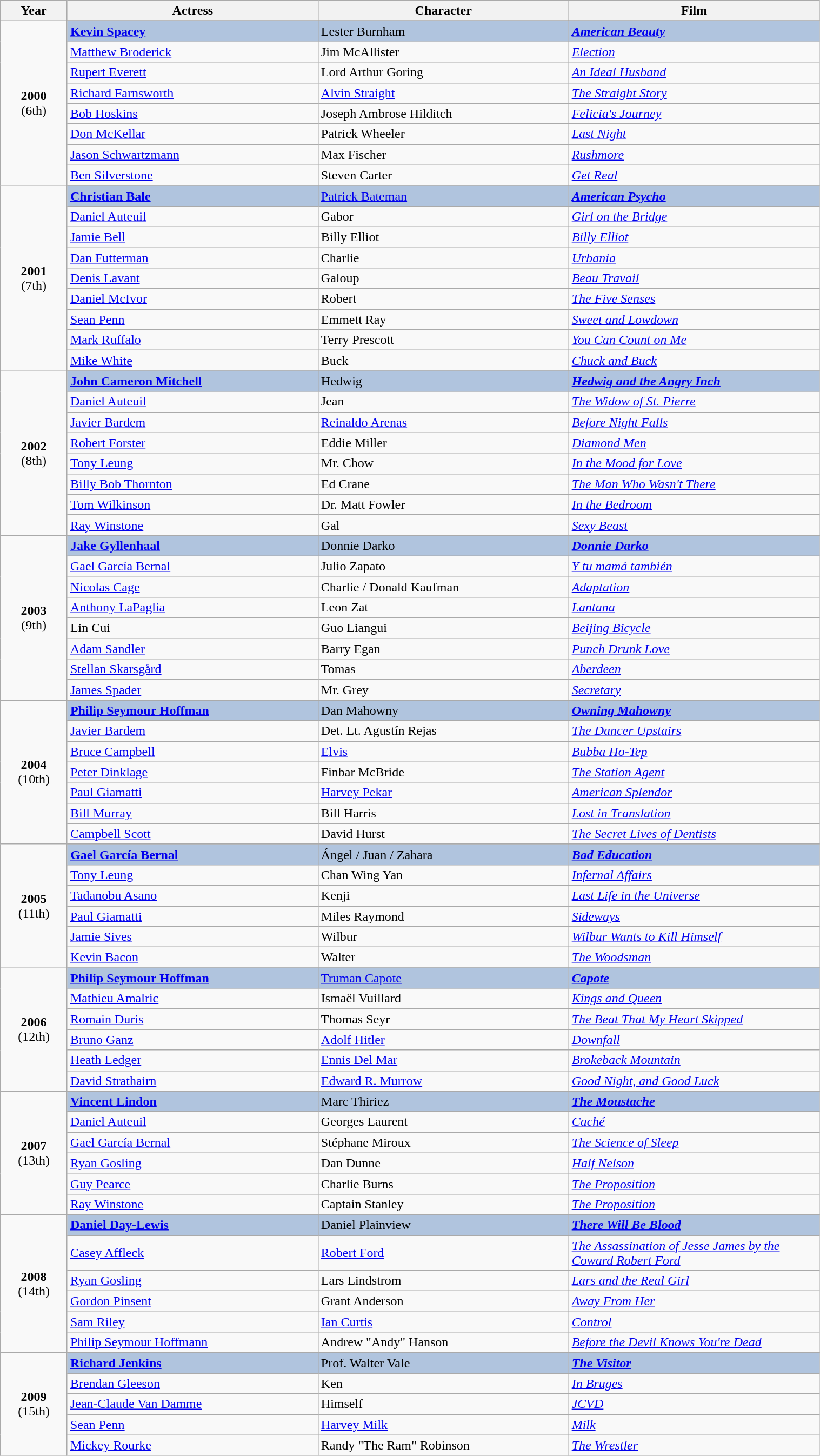<table class="wikitable" style="width:80%">
<tr style="background:#bebebe;">
<th style="width:8%;">Year</th>
<th style="width:30%;">Actress</th>
<th style="width:30%;">Character</th>
<th style="width:30%;">Film</th>
</tr>
<tr>
<td rowspan=9 style="text-align:center"><strong>2000</strong><br>(6th)</td>
</tr>
<tr style="background:#B0C4DE;">
<td><strong><a href='#'>Kevin Spacey</a></strong></td>
<td>Lester Burnham</td>
<td><strong><a href='#'><em>American Beauty</em></a></strong></td>
</tr>
<tr>
<td><a href='#'>Matthew Broderick</a></td>
<td>Jim McAllister</td>
<td><a href='#'><em>Election</em></a></td>
</tr>
<tr>
<td><a href='#'>Rupert Everett</a></td>
<td>Lord Arthur Goring</td>
<td><a href='#'><em>An Ideal Husband</em></a></td>
</tr>
<tr>
<td><a href='#'>Richard Farnsworth</a></td>
<td><a href='#'>Alvin Straight</a></td>
<td><em><a href='#'>The Straight Story</a></em></td>
</tr>
<tr>
<td><a href='#'>Bob Hoskins</a></td>
<td>Joseph Ambrose Hilditch</td>
<td><a href='#'><em>Felicia's Journey</em></a></td>
</tr>
<tr>
<td><a href='#'>Don McKellar</a></td>
<td>Patrick Wheeler</td>
<td><a href='#'><em>Last Night</em></a></td>
</tr>
<tr>
<td><a href='#'>Jason Schwartzmann</a></td>
<td>Max Fischer</td>
<td><a href='#'><em>Rushmore</em></a></td>
</tr>
<tr>
<td><a href='#'>Ben Silverstone</a></td>
<td>Steven Carter</td>
<td><a href='#'><em>Get Real</em></a></td>
</tr>
<tr>
<td rowspan=10 style="text-align:center"><strong>2001</strong><br>(7th)</td>
</tr>
<tr style="background:#B0C4DE;">
<td><strong><a href='#'>Christian Bale</a></strong></td>
<td><a href='#'>Patrick Bateman</a></td>
<td><strong><a href='#'><em>American Psycho</em></a></strong></td>
</tr>
<tr>
<td><a href='#'>Daniel Auteuil</a></td>
<td>Gabor</td>
<td><em><a href='#'>Girl on the Bridge</a></em></td>
</tr>
<tr>
<td><a href='#'>Jamie Bell</a></td>
<td>Billy Elliot</td>
<td><em><a href='#'>Billy Elliot</a></em></td>
</tr>
<tr>
<td><a href='#'>Dan Futterman</a></td>
<td>Charlie</td>
<td><a href='#'><em>Urbania</em></a></td>
</tr>
<tr>
<td><a href='#'>Denis Lavant</a></td>
<td>Galoup</td>
<td><em><a href='#'>Beau Travail</a></em></td>
</tr>
<tr>
<td><a href='#'>Daniel McIvor</a></td>
<td>Robert</td>
<td><a href='#'><em>The Five Senses</em></a></td>
</tr>
<tr>
<td><a href='#'>Sean Penn</a></td>
<td>Emmett Ray</td>
<td><em><a href='#'>Sweet and Lowdown</a></em></td>
</tr>
<tr>
<td><a href='#'>Mark Ruffalo</a></td>
<td>Terry Prescott</td>
<td><em><a href='#'>You Can Count on Me</a></em></td>
</tr>
<tr>
<td><a href='#'>Mike White</a></td>
<td>Buck</td>
<td><a href='#'><em>Chuck and Buck</em></a></td>
</tr>
<tr>
<td rowspan=9 style="text-align:center"><strong>2002</strong><br>(8th)</td>
</tr>
<tr style="background:#B0C4DE;">
<td><strong><a href='#'>John Cameron Mitchell</a></strong></td>
<td>Hedwig</td>
<td><strong><a href='#'><em>Hedwig and the Angry Inch</em></a></strong></td>
</tr>
<tr>
<td><a href='#'>Daniel Auteuil</a></td>
<td>Jean</td>
<td><a href='#'><em>The Widow of St. Pierre</em></a></td>
</tr>
<tr>
<td><a href='#'>Javier Bardem</a></td>
<td><a href='#'>Reinaldo Arenas</a></td>
<td><a href='#'><em>Before Night Falls</em></a></td>
</tr>
<tr>
<td><a href='#'>Robert Forster</a></td>
<td>Eddie Miller</td>
<td><em><a href='#'>Diamond Men</a></em></td>
</tr>
<tr>
<td><a href='#'>Tony Leung</a></td>
<td>Mr. Chow</td>
<td><em><a href='#'>In the Mood for Love</a></em></td>
</tr>
<tr>
<td><a href='#'>Billy Bob Thornton</a></td>
<td>Ed Crane</td>
<td><a href='#'><em>The Man Who Wasn't There</em></a></td>
</tr>
<tr>
<td><a href='#'>Tom Wilkinson</a></td>
<td>Dr. Matt Fowler</td>
<td><em><a href='#'>In the Bedroom</a></em></td>
</tr>
<tr>
<td><a href='#'>Ray Winstone</a></td>
<td>Gal</td>
<td><em><a href='#'>Sexy Beast</a></em></td>
</tr>
<tr>
<td rowspan=9 style="text-align:center"><strong>2003</strong><br>(9th)</td>
</tr>
<tr style="background:#B0C4DE;">
<td><strong><a href='#'>Jake Gyllenhaal</a></strong></td>
<td>Donnie Darko</td>
<td><strong><em><a href='#'>Donnie Darko</a></em></strong></td>
</tr>
<tr>
<td><a href='#'>Gael García Bernal</a></td>
<td>Julio Zapato</td>
<td><em><a href='#'>Y tu mamá también</a></em></td>
</tr>
<tr>
<td><a href='#'>Nicolas Cage</a></td>
<td>Charlie / Donald Kaufman</td>
<td><a href='#'><em>Adaptation</em></a></td>
</tr>
<tr>
<td><a href='#'>Anthony LaPaglia</a></td>
<td>Leon Zat</td>
<td><a href='#'><em>Lantana</em></a></td>
</tr>
<tr>
<td>Lin Cui</td>
<td>Guo Liangui</td>
<td><em><a href='#'>Beijing Bicycle</a></em></td>
</tr>
<tr>
<td><a href='#'>Adam Sandler</a></td>
<td>Barry Egan</td>
<td><a href='#'><em>Punch Drunk Love</em></a></td>
</tr>
<tr>
<td><a href='#'>Stellan Skarsgård</a></td>
<td>Tomas</td>
<td><a href='#'><em>Aberdeen</em></a></td>
</tr>
<tr>
<td><a href='#'>James Spader</a></td>
<td>Mr. Grey</td>
<td><a href='#'><em>Secretary</em></a></td>
</tr>
<tr>
<td rowspan=8 style="text-align:center"><strong>2004</strong><br>(10th)</td>
</tr>
<tr style="background:#B0C4DE;">
<td><strong><a href='#'>Philip Seymour Hoffman</a></strong></td>
<td>Dan Mahowny</td>
<td><strong><em><a href='#'>Owning Mahowny</a></em></strong></td>
</tr>
<tr>
<td><a href='#'>Javier Bardem</a></td>
<td>Det. Lt. Agustín Rejas</td>
<td><a href='#'><em>The Dancer Upstairs</em></a></td>
</tr>
<tr>
<td><a href='#'>Bruce Campbell</a></td>
<td><a href='#'>Elvis</a></td>
<td><em><a href='#'>Bubba Ho-Tep</a></em></td>
</tr>
<tr>
<td><a href='#'>Peter Dinklage</a></td>
<td>Finbar McBride</td>
<td><em><a href='#'>The Station Agent</a></em></td>
</tr>
<tr>
<td><a href='#'>Paul Giamatti</a></td>
<td><a href='#'>Harvey Pekar</a></td>
<td><a href='#'><em>American Splendor</em></a></td>
</tr>
<tr>
<td><a href='#'>Bill Murray</a></td>
<td>Bill Harris</td>
<td><a href='#'><em>Lost in Translation</em></a></td>
</tr>
<tr>
<td><a href='#'>Campbell Scott</a></td>
<td>David Hurst</td>
<td><em><a href='#'>The Secret Lives of Dentists</a></em></td>
</tr>
<tr>
<td rowspan=7 style="text-align:center"><strong>2005</strong><br>(11th)</td>
</tr>
<tr style="background:#B0C4DE;">
<td><strong><a href='#'>Gael García Bernal</a></strong></td>
<td>Ángel / Juan / Zahara</td>
<td><strong><a href='#'><em>Bad Education</em></a></strong></td>
</tr>
<tr>
<td><a href='#'>Tony Leung</a></td>
<td>Chan Wing Yan</td>
<td><em><a href='#'>Infernal Affairs</a></em></td>
</tr>
<tr>
<td><a href='#'>Tadanobu Asano</a></td>
<td>Kenji</td>
<td><em><a href='#'>Last Life in the Universe</a></em></td>
</tr>
<tr>
<td><a href='#'>Paul Giamatti</a></td>
<td>Miles Raymond</td>
<td><em><a href='#'>Sideways</a></em></td>
</tr>
<tr>
<td><a href='#'>Jamie Sives</a></td>
<td>Wilbur</td>
<td><em><a href='#'>Wilbur Wants to Kill Himself</a></em></td>
</tr>
<tr>
<td><a href='#'>Kevin Bacon</a></td>
<td>Walter</td>
<td><a href='#'><em>The Woodsman</em></a></td>
</tr>
<tr>
<td rowspan=7 style="text-align:center"><strong>2006</strong><br>(12th)</td>
</tr>
<tr style="background:#B0C4DE;">
<td><strong><a href='#'>Philip Seymour Hoffman</a></strong></td>
<td><a href='#'>Truman Capote</a></td>
<td><strong><a href='#'><em>Capote</em></a></strong></td>
</tr>
<tr>
<td><a href='#'>Mathieu Amalric</a></td>
<td>Ismaël Vuillard</td>
<td><em><a href='#'>Kings and Queen</a></em></td>
</tr>
<tr>
<td><a href='#'>Romain Duris</a></td>
<td>Thomas Seyr</td>
<td><em><a href='#'>The Beat That My Heart Skipped</a></em></td>
</tr>
<tr>
<td><a href='#'>Bruno Ganz</a></td>
<td><a href='#'>Adolf Hitler</a></td>
<td><a href='#'><em>Downfall</em></a></td>
</tr>
<tr>
<td><a href='#'>Heath Ledger</a></td>
<td><a href='#'>Ennis Del Mar</a></td>
<td><em><a href='#'>Brokeback Mountain</a></em></td>
</tr>
<tr>
<td><a href='#'>David Strathairn</a></td>
<td><a href='#'>Edward R. Murrow</a></td>
<td><em><a href='#'>Good Night, and Good Luck</a></em></td>
</tr>
<tr>
<td rowspan=7 style="text-align:center"><strong>2007</strong><br>(13th)</td>
</tr>
<tr style="background:#B0C4DE;">
<td><strong><a href='#'>Vincent Lindon</a></strong></td>
<td>Marc Thiriez</td>
<td><strong><a href='#'><em>The Moustache</em></a></strong></td>
</tr>
<tr>
<td><a href='#'>Daniel Auteuil</a></td>
<td>Georges Laurent</td>
<td><a href='#'><em>Caché</em></a></td>
</tr>
<tr>
<td><a href='#'>Gael García Bernal</a></td>
<td>Stéphane Miroux</td>
<td><em><a href='#'>The Science of Sleep</a></em></td>
</tr>
<tr>
<td><a href='#'>Ryan Gosling</a></td>
<td>Dan Dunne</td>
<td><a href='#'><em>Half Nelson</em></a></td>
</tr>
<tr>
<td><a href='#'>Guy Pearce</a></td>
<td>Charlie Burns</td>
<td><a href='#'><em>The Proposition</em></a></td>
</tr>
<tr>
<td><a href='#'>Ray Winstone</a></td>
<td>Captain Stanley</td>
<td><a href='#'><em>The Proposition</em></a></td>
</tr>
<tr>
<td rowspan=7 style="text-align:center"><strong>2008</strong><br>(14th)</td>
</tr>
<tr style="background:#B0C4DE;">
<td><strong><a href='#'>Daniel Day-Lewis</a></strong></td>
<td>Daniel Plainview</td>
<td><strong><em><a href='#'>There Will Be Blood</a></em></strong></td>
</tr>
<tr>
<td><a href='#'>Casey Affleck</a></td>
<td><a href='#'>Robert Ford</a></td>
<td><em><a href='#'>The Assassination of Jesse James by the Coward Robert Ford</a></em></td>
</tr>
<tr>
<td><a href='#'>Ryan Gosling</a></td>
<td>Lars Lindstrom</td>
<td><em><a href='#'>Lars and the Real Girl</a></em></td>
</tr>
<tr>
<td><a href='#'>Gordon Pinsent</a></td>
<td>Grant Anderson</td>
<td><a href='#'><em>Away From Her</em></a></td>
</tr>
<tr>
<td><a href='#'>Sam Riley</a></td>
<td><a href='#'>Ian Curtis</a></td>
<td><a href='#'><em>Control</em></a></td>
</tr>
<tr>
<td><a href='#'>Philip Seymour Hoffmann</a></td>
<td>Andrew "Andy" Hanson</td>
<td><em><a href='#'>Before the Devil Knows You're Dead</a></em></td>
</tr>
<tr>
<td rowspan=6 style="text-align:center"><strong>2009</strong><br>(15th)</td>
</tr>
<tr style="background:#B0C4DE;">
<td><strong><a href='#'>Richard Jenkins</a></strong></td>
<td>Prof. Walter Vale</td>
<td><strong><a href='#'><em>The Visitor</em></a></strong></td>
</tr>
<tr>
<td><a href='#'>Brendan Gleeson</a></td>
<td>Ken</td>
<td><em><a href='#'>In Bruges</a></em></td>
</tr>
<tr>
<td><a href='#'>Jean-Claude Van Damme</a></td>
<td>Himself</td>
<td><a href='#'><em>JCVD</em></a></td>
</tr>
<tr>
<td><a href='#'>Sean Penn</a></td>
<td><a href='#'>Harvey Milk</a></td>
<td><a href='#'><em>Milk</em></a></td>
</tr>
<tr>
<td><a href='#'>Mickey Rourke</a></td>
<td>Randy "The Ram" Robinson</td>
<td><a href='#'><em>The Wrestler</em></a></td>
</tr>
</table>
